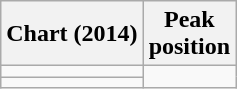<table class="wikitable">
<tr>
<th>Chart (2014)</th>
<th>Peak<br>position</th>
</tr>
<tr>
<td></td>
</tr>
<tr>
<td></td>
</tr>
</table>
